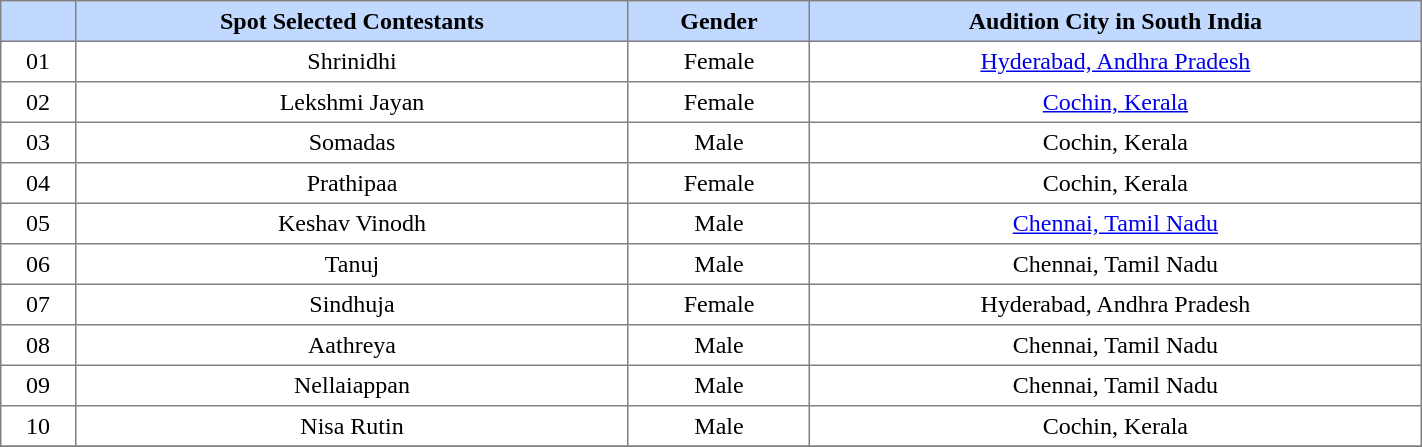<table border="1" cellpadding="4" cellspacing="0" style="text-align:center; border-collapse:collapse; width:75%;">
<tr style="background:#C1D8FF;">
<td></td>
<td align="center"><strong>Spot Selected Contestants</strong></td>
<td align="center"><strong>Gender</strong></td>
<td align="center"><strong>Audition City in South India</strong></td>
</tr>
<tr>
<td>01</td>
<td>Shrinidhi</td>
<td>Female</td>
<td><a href='#'>Hyderabad, Andhra Pradesh</a></td>
</tr>
<tr>
<td>02</td>
<td>Lekshmi Jayan</td>
<td>Female</td>
<td><a href='#'>Cochin, Kerala</a></td>
</tr>
<tr>
<td>03</td>
<td>Somadas</td>
<td>Male</td>
<td>Cochin, Kerala</td>
</tr>
<tr>
<td>04</td>
<td>Prathipaa</td>
<td>Female</td>
<td>Cochin, Kerala</td>
</tr>
<tr>
<td>05</td>
<td>Keshav Vinodh</td>
<td>Male</td>
<td><a href='#'>Chennai, Tamil Nadu</a></td>
</tr>
<tr>
<td>06</td>
<td>Tanuj</td>
<td>Male</td>
<td>Chennai, Tamil Nadu</td>
</tr>
<tr>
<td>07</td>
<td>Sindhuja</td>
<td>Female</td>
<td>Hyderabad, Andhra Pradesh</td>
</tr>
<tr>
<td>08</td>
<td>Aathreya</td>
<td>Male</td>
<td>Chennai, Tamil Nadu</td>
</tr>
<tr>
<td>09</td>
<td>Nellaiappan</td>
<td>Male</td>
<td>Chennai, Tamil Nadu</td>
</tr>
<tr>
<td>10</td>
<td>Nisa Rutin</td>
<td>Male</td>
<td>Cochin, Kerala</td>
</tr>
<tr>
</tr>
</table>
